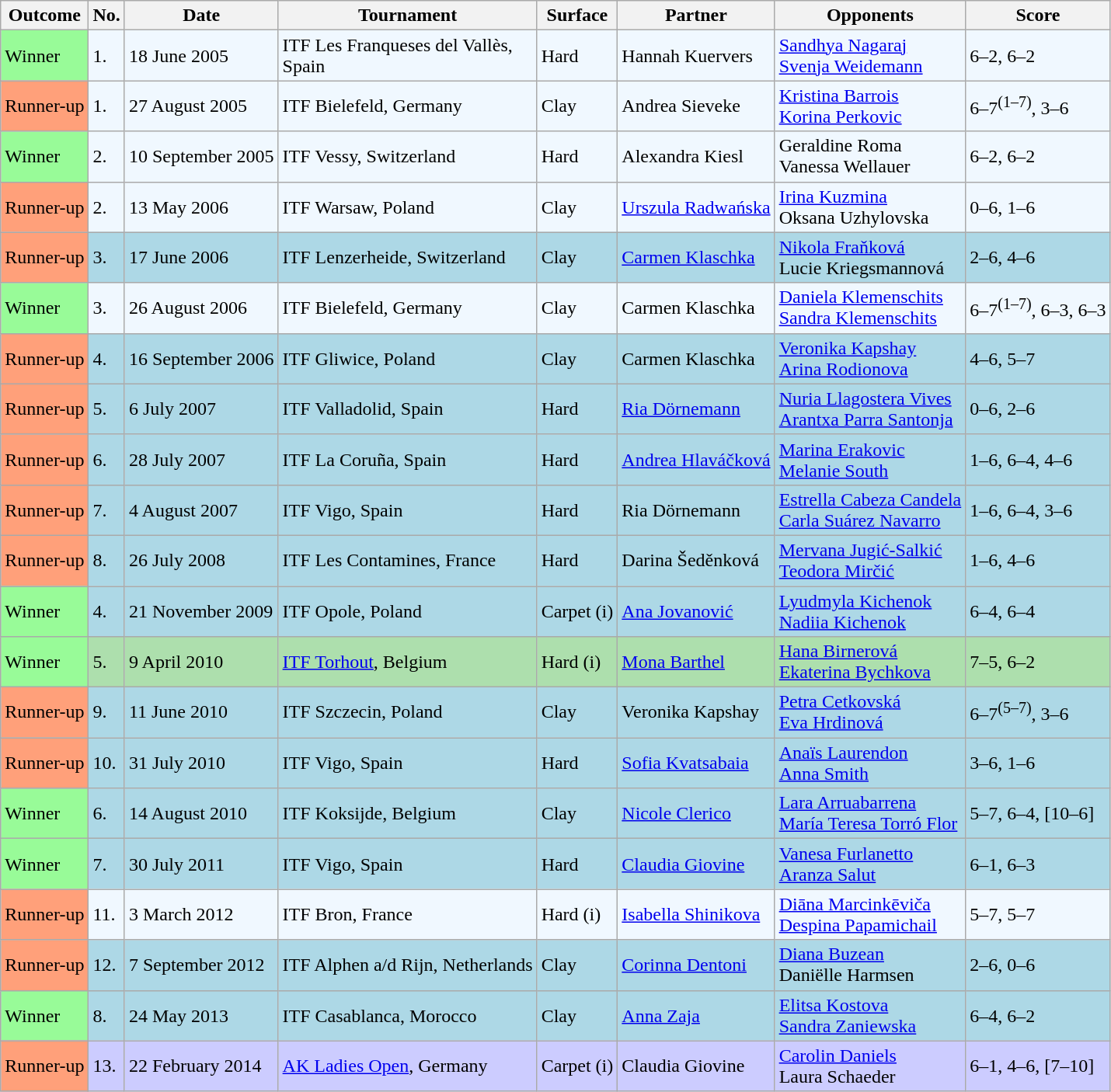<table class="sortable wikitable">
<tr>
<th>Outcome</th>
<th>No.</th>
<th>Date</th>
<th>Tournament</th>
<th>Surface</th>
<th>Partner</th>
<th>Opponents</th>
<th class="unsortable">Score</th>
</tr>
<tr style="background:#f0f8ff;">
<td style="background:#98fb98;">Winner</td>
<td>1.</td>
<td>18 June 2005</td>
<td>ITF Les Franqueses del Vallès, <br>Spain</td>
<td>Hard</td>
<td> Hannah Kuervers</td>
<td> <a href='#'>Sandhya Nagaraj</a> <br>  <a href='#'>Svenja Weidemann</a></td>
<td>6–2, 6–2</td>
</tr>
<tr style="background:#f0f8ff;">
<td style="background:#ffa07a;">Runner-up</td>
<td>1.</td>
<td>27 August 2005</td>
<td>ITF Bielefeld, Germany</td>
<td>Clay</td>
<td> Andrea Sieveke</td>
<td> <a href='#'>Kristina Barrois</a> <br>  <a href='#'>Korina Perkovic</a></td>
<td>6–7<sup>(1–7)</sup>, 3–6</td>
</tr>
<tr style="background:#f0f8ff;">
<td style="background:#98fb98;">Winner</td>
<td>2.</td>
<td>10 September 2005</td>
<td>ITF Vessy, Switzerland</td>
<td>Hard</td>
<td> Alexandra Kiesl</td>
<td> Geraldine Roma <br>  Vanessa Wellauer</td>
<td>6–2, 6–2</td>
</tr>
<tr style="background:#f0f8ff;">
<td style="background:#ffa07a;">Runner-up</td>
<td>2.</td>
<td>13 May 2006</td>
<td>ITF Warsaw, Poland</td>
<td>Clay</td>
<td> <a href='#'>Urszula Radwańska</a></td>
<td> <a href='#'>Irina Kuzmina</a> <br>  Oksana Uzhylovska</td>
<td>0–6, 1–6</td>
</tr>
<tr style="background:lightblue;">
<td style="background:#ffa07a;">Runner-up</td>
<td>3.</td>
<td>17 June 2006</td>
<td>ITF Lenzerheide, Switzerland</td>
<td>Clay</td>
<td> <a href='#'>Carmen Klaschka</a></td>
<td> <a href='#'>Nikola Fraňková</a> <br>  Lucie Kriegsmannová</td>
<td>2–6, 4–6</td>
</tr>
<tr style="background:#f0f8ff;">
<td style="background:#98fb98;">Winner</td>
<td>3.</td>
<td>26 August 2006</td>
<td>ITF Bielefeld, Germany</td>
<td>Clay</td>
<td> Carmen Klaschka</td>
<td> <a href='#'>Daniela Klemenschits</a> <br>  <a href='#'>Sandra Klemenschits</a></td>
<td>6–7<sup>(1–7)</sup>, 6–3, 6–3</td>
</tr>
<tr style="background:lightblue;">
<td style="background:#ffa07a;">Runner-up</td>
<td>4.</td>
<td>16 September 2006</td>
<td>ITF Gliwice, Poland</td>
<td>Clay</td>
<td> Carmen Klaschka</td>
<td> <a href='#'>Veronika Kapshay</a> <br>  <a href='#'>Arina Rodionova</a></td>
<td>4–6, 5–7</td>
</tr>
<tr style="background:lightblue;">
<td style="background:#ffa07a;">Runner-up</td>
<td>5.</td>
<td>6 July 2007</td>
<td>ITF Valladolid, Spain</td>
<td>Hard</td>
<td> <a href='#'>Ria Dörnemann</a></td>
<td> <a href='#'>Nuria Llagostera Vives</a> <br>  <a href='#'>Arantxa Parra Santonja</a></td>
<td>0–6, 2–6</td>
</tr>
<tr style="background:lightblue;">
<td style="background:#ffa07a;">Runner-up</td>
<td>6.</td>
<td>28 July 2007</td>
<td>ITF La Coruña, Spain</td>
<td>Hard</td>
<td> <a href='#'>Andrea Hlaváčková</a></td>
<td> <a href='#'>Marina Erakovic</a> <br>  <a href='#'>Melanie South</a></td>
<td>1–6, 6–4, 4–6</td>
</tr>
<tr style="background:lightblue;">
<td style="background:#ffa07a;">Runner-up</td>
<td>7.</td>
<td>4 August 2007</td>
<td>ITF Vigo, Spain</td>
<td>Hard</td>
<td> Ria Dörnemann</td>
<td> <a href='#'>Estrella Cabeza Candela</a> <br>  <a href='#'>Carla Suárez Navarro</a></td>
<td>1–6, 6–4, 3–6</td>
</tr>
<tr style="background:lightblue;">
<td style="background:#ffa07a;">Runner-up</td>
<td>8.</td>
<td>26 July 2008</td>
<td>ITF Les Contamines, France</td>
<td>Hard</td>
<td> Darina Šeděnková</td>
<td> <a href='#'>Mervana Jugić-Salkić</a> <br>  <a href='#'>Teodora Mirčić</a></td>
<td>1–6, 4–6</td>
</tr>
<tr style="background:lightblue;">
<td style="background:#98fb98;">Winner</td>
<td>4.</td>
<td>21 November 2009</td>
<td>ITF Opole, Poland</td>
<td>Carpet (i)</td>
<td> <a href='#'>Ana Jovanović</a></td>
<td> <a href='#'>Lyudmyla Kichenok</a> <br>  <a href='#'>Nadiia Kichenok</a></td>
<td>6–4, 6–4</td>
</tr>
<tr style="background:#addfad;">
<td style="background:#98fb98;">Winner</td>
<td>5.</td>
<td>9 April 2010</td>
<td><a href='#'>ITF Torhout</a>, Belgium</td>
<td>Hard (i)</td>
<td> <a href='#'>Mona Barthel</a></td>
<td> <a href='#'>Hana Birnerová</a> <br>  <a href='#'>Ekaterina Bychkova</a></td>
<td>7–5, 6–2</td>
</tr>
<tr style="background:lightblue;">
<td style="background:#ffa07a;">Runner-up</td>
<td>9.</td>
<td>11 June 2010</td>
<td>ITF Szczecin, Poland</td>
<td>Clay</td>
<td> Veronika Kapshay</td>
<td> <a href='#'>Petra Cetkovská</a> <br>  <a href='#'>Eva Hrdinová</a></td>
<td>6–7<sup>(5–7)</sup>, 3–6</td>
</tr>
<tr style="background:lightblue;">
<td style="background:#ffa07a;">Runner-up</td>
<td>10.</td>
<td>31 July 2010</td>
<td>ITF Vigo, Spain</td>
<td>Hard</td>
<td> <a href='#'>Sofia Kvatsabaia</a></td>
<td> <a href='#'>Anaïs Laurendon</a> <br>  <a href='#'>Anna Smith</a></td>
<td>3–6, 1–6</td>
</tr>
<tr style="background:lightblue;">
<td style="background:#98fb98;">Winner</td>
<td>6.</td>
<td>14 August 2010</td>
<td>ITF Koksijde, Belgium</td>
<td>Clay</td>
<td> <a href='#'>Nicole Clerico</a></td>
<td> <a href='#'>Lara Arruabarrena</a> <br>  <a href='#'>María Teresa Torró Flor</a></td>
<td>5–7, 6–4, [10–6]</td>
</tr>
<tr style="background:lightblue;">
<td style="background:#98fb98;">Winner</td>
<td>7.</td>
<td>30 July 2011</td>
<td>ITF Vigo, Spain</td>
<td>Hard</td>
<td> <a href='#'>Claudia Giovine</a></td>
<td> <a href='#'>Vanesa Furlanetto</a> <br>  <a href='#'>Aranza Salut</a></td>
<td>6–1, 6–3</td>
</tr>
<tr style="background:#f0f8ff;">
<td style="background:#ffa07a;">Runner-up</td>
<td>11.</td>
<td>3 March 2012</td>
<td>ITF Bron, France</td>
<td>Hard (i)</td>
<td> <a href='#'>Isabella Shinikova</a></td>
<td> <a href='#'>Diāna Marcinkēviča</a> <br>  <a href='#'>Despina Papamichail</a></td>
<td>5–7, 5–7</td>
</tr>
<tr style="background:lightblue;">
<td style="background:#ffa07a;">Runner-up</td>
<td>12.</td>
<td>7 September 2012</td>
<td>ITF Alphen a/d Rijn, Netherlands</td>
<td>Clay</td>
<td> <a href='#'>Corinna Dentoni</a></td>
<td> <a href='#'>Diana Buzean</a> <br>  Daniëlle Harmsen</td>
<td>2–6, 0–6</td>
</tr>
<tr style="background:lightblue;">
<td style="background:#98fb98;">Winner</td>
<td>8.</td>
<td>24 May 2013</td>
<td>ITF Casablanca, Morocco</td>
<td>Clay</td>
<td> <a href='#'>Anna Zaja</a></td>
<td> <a href='#'>Elitsa Kostova</a> <br>  <a href='#'>Sandra Zaniewska</a></td>
<td>6–4, 6–2</td>
</tr>
<tr style="background:#ccccff;">
<td style="background:#ffa07a;">Runner-up</td>
<td>13.</td>
<td>22 February 2014</td>
<td><a href='#'>AK Ladies Open</a>, Germany</td>
<td>Carpet (i)</td>
<td> Claudia Giovine</td>
<td> <a href='#'>Carolin Daniels</a> <br>  Laura Schaeder</td>
<td>6–1, 4–6, [7–10]</td>
</tr>
</table>
